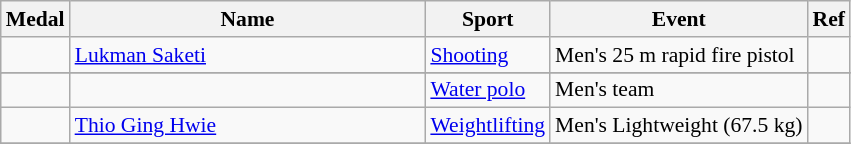<table class="wikitable sortable" style="font-size:90%">
<tr>
<th>Medal</th>
<th style="width:16em">Name</th>
<th>Sport</th>
<th>Event</th>
<th>Ref</th>
</tr>
<tr>
<td></td>
<td><a href='#'>Lukman Saketi</a></td>
<td>  <a href='#'>Shooting</a></td>
<td>Men's 25 m rapid fire pistol</td>
<td align="center"></td>
</tr>
<tr>
</tr>
<tr>
<td></td>
<td></td>
<td>  <a href='#'>Water polo</a></td>
<td>Men's team</td>
<td align="center"></td>
</tr>
<tr>
<td></td>
<td><a href='#'>Thio Ging Hwie</a></td>
<td>  <a href='#'>Weightlifting</a></td>
<td>Men's Lightweight (67.5 kg)</td>
<td align="center"></td>
</tr>
<tr>
</tr>
</table>
